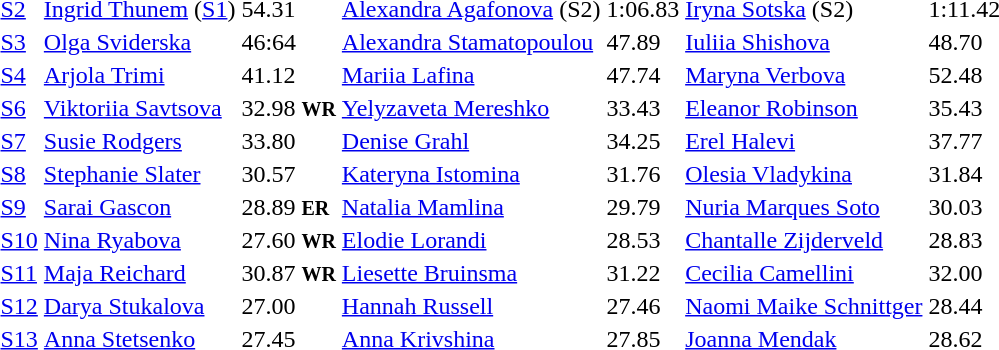<table>
<tr>
<td><a href='#'>S2</a></td>
<td><a href='#'>Ingrid Thunem</a> (<a href='#'>S1</a>)<br></td>
<td>54.31</td>
<td><a href='#'>Alexandra Agafonova</a> (S2)<br></td>
<td>1:06.83</td>
<td><a href='#'>Iryna Sotska</a> (S2)<br></td>
<td>1:11.42</td>
</tr>
<tr>
<td><a href='#'>S3</a></td>
<td><a href='#'>Olga Sviderska</a><br></td>
<td>46:64</td>
<td><a href='#'>Alexandra Stamatopoulou</a><br></td>
<td>47.89</td>
<td><a href='#'>Iuliia Shishova</a><br></td>
<td>48.70</td>
</tr>
<tr>
<td><a href='#'>S4</a></td>
<td><a href='#'>Arjola Trimi</a><br></td>
<td>41.12</td>
<td><a href='#'>Mariia Lafina</a><br></td>
<td>47.74</td>
<td><a href='#'>Maryna Verbova</a><br></td>
<td>52.48</td>
</tr>
<tr>
<td><a href='#'>S6</a></td>
<td><a href='#'>Viktoriia Savtsova</a><br></td>
<td>32.98 <small><strong>WR</strong></small></td>
<td><a href='#'>Yelyzaveta Mereshko</a><br></td>
<td>33.43</td>
<td><a href='#'>Eleanor Robinson</a><br></td>
<td>35.43</td>
</tr>
<tr>
<td><a href='#'>S7</a></td>
<td><a href='#'>Susie Rodgers</a><br></td>
<td>33.80</td>
<td><a href='#'>Denise Grahl</a><br></td>
<td>34.25</td>
<td><a href='#'>Erel Halevi</a><br></td>
<td>37.77</td>
</tr>
<tr>
<td><a href='#'>S8</a></td>
<td><a href='#'>Stephanie Slater</a><br></td>
<td>30.57</td>
<td><a href='#'>Kateryna Istomina</a><br></td>
<td>31.76</td>
<td><a href='#'>Olesia Vladykina</a><br></td>
<td>31.84</td>
</tr>
<tr>
<td><a href='#'>S9</a></td>
<td><a href='#'>Sarai Gascon</a><br></td>
<td>28.89 <small><strong>ER</strong></small></td>
<td><a href='#'>Natalia Mamlina</a><br></td>
<td>29.79</td>
<td><a href='#'>Nuria Marques Soto</a><br></td>
<td>30.03</td>
</tr>
<tr>
<td><a href='#'>S10</a></td>
<td><a href='#'>Nina Ryabova</a><br></td>
<td>27.60 <small><strong>WR</strong></small></td>
<td><a href='#'>Elodie Lorandi</a><br></td>
<td>28.53</td>
<td><a href='#'>Chantalle Zijderveld</a><br></td>
<td>28.83</td>
</tr>
<tr>
<td><a href='#'>S11</a></td>
<td><a href='#'>Maja Reichard</a><br></td>
<td>30.87 <small><strong>WR</strong></small></td>
<td><a href='#'>Liesette Bruinsma</a><br></td>
<td>31.22</td>
<td><a href='#'>Cecilia Camellini</a><br></td>
<td>32.00</td>
</tr>
<tr>
<td><a href='#'>S12</a></td>
<td><a href='#'>Darya Stukalova</a><br></td>
<td>27.00</td>
<td><a href='#'>Hannah Russell</a><br></td>
<td>27.46</td>
<td><a href='#'>Naomi Maike Schnittger</a><br></td>
<td>28.44</td>
</tr>
<tr>
<td><a href='#'>S13</a></td>
<td><a href='#'>Anna Stetsenko</a><br></td>
<td>27.45</td>
<td><a href='#'>Anna Krivshina</a><br></td>
<td>27.85</td>
<td><a href='#'>Joanna Mendak</a><br></td>
<td>28.62</td>
</tr>
</table>
